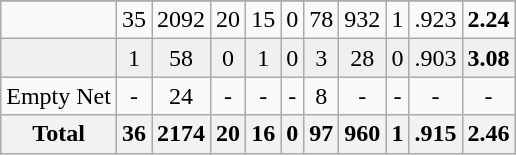<table class="wikitable sortable">
<tr align="center">
</tr>
<tr align="center" bgcolor="">
<td></td>
<td>35</td>
<td>2092</td>
<td>20</td>
<td>15</td>
<td>0</td>
<td>78</td>
<td>932</td>
<td>1</td>
<td>.923</td>
<td><strong>2.24</strong></td>
</tr>
<tr align="center" bgcolor="f0f0f0">
<td></td>
<td>1</td>
<td>58</td>
<td>0</td>
<td>1</td>
<td>0</td>
<td>3</td>
<td>28</td>
<td>0</td>
<td>.903</td>
<td><strong>3.08</strong></td>
</tr>
<tr align="center" bgcolor="">
<td>Empty Net</td>
<td>-</td>
<td>24</td>
<td>-</td>
<td>-</td>
<td>-</td>
<td>8</td>
<td>-</td>
<td>-</td>
<td>-</td>
<td>-</td>
</tr>
<tr>
<th>Total</th>
<th>36</th>
<th>2174</th>
<th>20</th>
<th>16</th>
<th>0</th>
<th>97</th>
<th>960</th>
<th>1</th>
<th>.915</th>
<th>2.46</th>
</tr>
</table>
